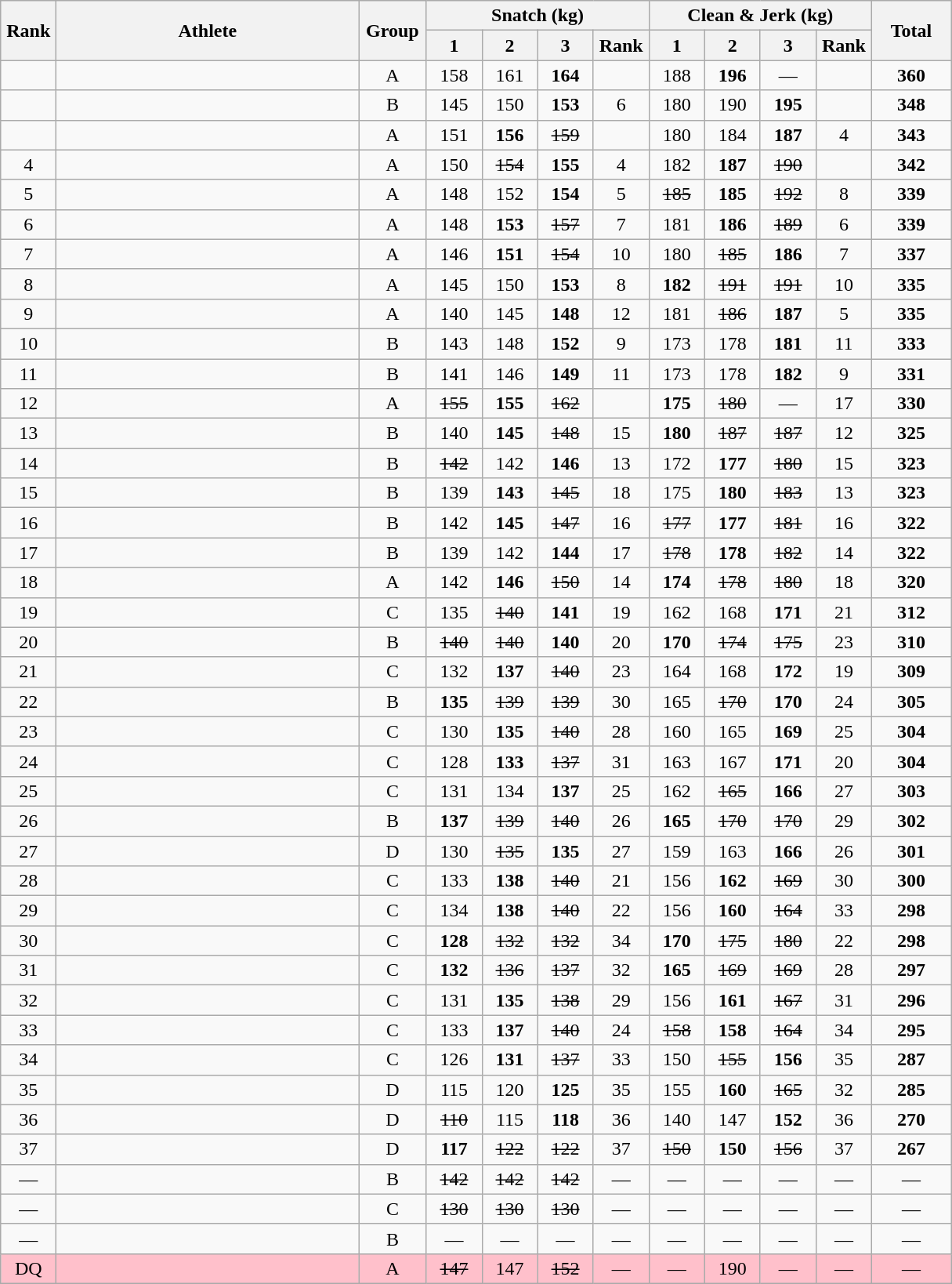<table class = "wikitable" style="text-align:center;">
<tr>
<th rowspan=2 width=40>Rank</th>
<th rowspan=2 width=250>Athlete</th>
<th rowspan=2 width=50>Group</th>
<th colspan=4>Snatch (kg)</th>
<th colspan=4>Clean & Jerk (kg)</th>
<th rowspan=2 width=60>Total</th>
</tr>
<tr>
<th width=40>1</th>
<th width=40>2</th>
<th width=40>3</th>
<th width=40>Rank</th>
<th width=40>1</th>
<th width=40>2</th>
<th width=40>3</th>
<th width=40>Rank</th>
</tr>
<tr>
<td></td>
<td align=left></td>
<td>A</td>
<td>158</td>
<td>161</td>
<td><strong>164</strong></td>
<td></td>
<td>188</td>
<td><strong>196</strong></td>
<td>—</td>
<td></td>
<td><strong>360</strong></td>
</tr>
<tr>
<td></td>
<td align=left></td>
<td>B</td>
<td>145</td>
<td>150</td>
<td><strong>153</strong></td>
<td>6</td>
<td>180</td>
<td>190</td>
<td><strong>195</strong></td>
<td></td>
<td><strong>348</strong></td>
</tr>
<tr>
<td></td>
<td align=left></td>
<td>A</td>
<td>151</td>
<td><strong>156</strong></td>
<td><s>159 </s></td>
<td></td>
<td>180</td>
<td>184</td>
<td><strong>187</strong></td>
<td>4</td>
<td><strong>343</strong></td>
</tr>
<tr>
<td>4</td>
<td align=left></td>
<td>A</td>
<td>150</td>
<td><s>154 </s></td>
<td><strong>155</strong></td>
<td>4</td>
<td>182</td>
<td><strong>187</strong></td>
<td><s>190 </s></td>
<td></td>
<td><strong>342</strong></td>
</tr>
<tr>
<td>5</td>
<td align=left></td>
<td>A</td>
<td>148</td>
<td>152</td>
<td><strong>154</strong></td>
<td>5</td>
<td><s>185 </s></td>
<td><strong>185</strong></td>
<td><s>192 </s></td>
<td>8</td>
<td><strong>339</strong></td>
</tr>
<tr>
<td>6</td>
<td align=left></td>
<td>A</td>
<td>148</td>
<td><strong>153</strong></td>
<td><s>157 </s></td>
<td>7</td>
<td>181</td>
<td><strong>186</strong></td>
<td><s>189 </s></td>
<td>6</td>
<td><strong>339</strong></td>
</tr>
<tr>
<td>7</td>
<td align=left></td>
<td>A</td>
<td>146</td>
<td><strong>151</strong></td>
<td><s>154 </s></td>
<td>10</td>
<td>180</td>
<td><s>185 </s></td>
<td><strong>186</strong></td>
<td>7</td>
<td><strong>337</strong></td>
</tr>
<tr>
<td>8</td>
<td align=left></td>
<td>A</td>
<td>145</td>
<td>150</td>
<td><strong>153</strong></td>
<td>8</td>
<td><strong>182</strong></td>
<td><s>191 </s></td>
<td><s>191 </s></td>
<td>10</td>
<td><strong>335</strong></td>
</tr>
<tr>
<td>9</td>
<td align=left></td>
<td>A</td>
<td>140</td>
<td>145</td>
<td><strong>148</strong></td>
<td>12</td>
<td>181</td>
<td><s>186 </s></td>
<td><strong>187</strong></td>
<td>5</td>
<td><strong>335</strong></td>
</tr>
<tr>
<td>10</td>
<td align=left></td>
<td>B</td>
<td>143</td>
<td>148</td>
<td><strong>152</strong></td>
<td>9</td>
<td>173</td>
<td>178</td>
<td><strong>181</strong></td>
<td>11</td>
<td><strong>333</strong></td>
</tr>
<tr>
<td>11</td>
<td align=left></td>
<td>B</td>
<td>141</td>
<td>146</td>
<td><strong>149</strong></td>
<td>11</td>
<td>173</td>
<td>178</td>
<td><strong>182</strong></td>
<td>9</td>
<td><strong>331</strong></td>
</tr>
<tr>
<td>12</td>
<td align=left></td>
<td>A</td>
<td><s>155 </s></td>
<td><strong>155</strong></td>
<td><s>162 </s></td>
<td></td>
<td><strong>175</strong></td>
<td><s>180 </s></td>
<td>—</td>
<td>17</td>
<td><strong>330</strong></td>
</tr>
<tr>
<td>13</td>
<td align=left></td>
<td>B</td>
<td>140</td>
<td><strong>145</strong></td>
<td><s>148 </s></td>
<td>15</td>
<td><strong>180</strong></td>
<td><s>187 </s></td>
<td><s>187 </s></td>
<td>12</td>
<td><strong>325</strong></td>
</tr>
<tr>
<td>14</td>
<td align=left></td>
<td>B</td>
<td><s>142 </s></td>
<td>142</td>
<td><strong>146</strong></td>
<td>13</td>
<td>172</td>
<td><strong>177</strong></td>
<td><s>180 </s></td>
<td>15</td>
<td><strong>323</strong></td>
</tr>
<tr>
<td>15</td>
<td align=left></td>
<td>B</td>
<td>139</td>
<td><strong>143</strong></td>
<td><s>145 </s></td>
<td>18</td>
<td>175</td>
<td><strong>180</strong></td>
<td><s>183 </s></td>
<td>13</td>
<td><strong>323</strong></td>
</tr>
<tr>
<td>16</td>
<td align=left></td>
<td>B</td>
<td>142</td>
<td><strong>145</strong></td>
<td><s>147 </s></td>
<td>16</td>
<td><s>177 </s></td>
<td><strong>177</strong></td>
<td><s>181 </s></td>
<td>16</td>
<td><strong>322</strong></td>
</tr>
<tr>
<td>17</td>
<td align=left></td>
<td>B</td>
<td>139</td>
<td>142</td>
<td><strong>144</strong></td>
<td>17</td>
<td><s>178 </s></td>
<td><strong>178</strong></td>
<td><s>182 </s></td>
<td>14</td>
<td><strong>322</strong></td>
</tr>
<tr>
<td>18</td>
<td align=left></td>
<td>A</td>
<td>142</td>
<td><strong>146</strong></td>
<td><s>150 </s></td>
<td>14</td>
<td><strong>174</strong></td>
<td><s>178 </s></td>
<td><s>180 </s></td>
<td>18</td>
<td><strong>320</strong></td>
</tr>
<tr>
<td>19</td>
<td align=left></td>
<td>C</td>
<td>135</td>
<td><s>140 </s></td>
<td><strong>141</strong></td>
<td>19</td>
<td>162</td>
<td>168</td>
<td><strong>171</strong></td>
<td>21</td>
<td><strong>312</strong></td>
</tr>
<tr>
<td>20</td>
<td align=left></td>
<td>B</td>
<td><s>140 </s></td>
<td><s>140 </s></td>
<td><strong>140</strong></td>
<td>20</td>
<td><strong>170</strong></td>
<td><s>174 </s></td>
<td><s>175 </s></td>
<td>23</td>
<td><strong>310</strong></td>
</tr>
<tr>
<td>21</td>
<td align=left></td>
<td>C</td>
<td>132</td>
<td><strong>137</strong></td>
<td><s>140 </s></td>
<td>23</td>
<td>164</td>
<td>168</td>
<td><strong>172</strong></td>
<td>19</td>
<td><strong>309</strong></td>
</tr>
<tr>
<td>22</td>
<td align=left></td>
<td>B</td>
<td><strong>135</strong></td>
<td><s>139 </s></td>
<td><s>139 </s></td>
<td>30</td>
<td>165</td>
<td><s>170 </s></td>
<td><strong>170</strong></td>
<td>24</td>
<td><strong>305</strong></td>
</tr>
<tr>
<td>23</td>
<td align=left></td>
<td>C</td>
<td>130</td>
<td><strong>135</strong></td>
<td><s>140 </s></td>
<td>28</td>
<td>160</td>
<td>165</td>
<td><strong>169</strong></td>
<td>25</td>
<td><strong>304</strong></td>
</tr>
<tr>
<td>24</td>
<td align=left></td>
<td>C</td>
<td>128</td>
<td><strong>133</strong></td>
<td><s>137 </s></td>
<td>31</td>
<td>163</td>
<td>167</td>
<td><strong>171</strong></td>
<td>20</td>
<td><strong>304</strong></td>
</tr>
<tr>
<td>25</td>
<td align=left></td>
<td>C</td>
<td>131</td>
<td>134</td>
<td><strong>137</strong></td>
<td>25</td>
<td>162</td>
<td><s>165 </s></td>
<td><strong>166</strong></td>
<td>27</td>
<td><strong>303</strong></td>
</tr>
<tr>
<td>26</td>
<td align=left></td>
<td>B</td>
<td><strong>137</strong></td>
<td><s>139 </s></td>
<td><s>140 </s></td>
<td>26</td>
<td><strong>165</strong></td>
<td><s>170 </s></td>
<td><s>170 </s></td>
<td>29</td>
<td><strong>302</strong></td>
</tr>
<tr>
<td>27</td>
<td align=left></td>
<td>D</td>
<td>130</td>
<td><s>135 </s></td>
<td><strong>135</strong></td>
<td>27</td>
<td>159</td>
<td>163</td>
<td><strong>166</strong></td>
<td>26</td>
<td><strong>301</strong></td>
</tr>
<tr>
<td>28</td>
<td align=left></td>
<td>C</td>
<td>133</td>
<td><strong>138</strong></td>
<td><s>140 </s></td>
<td>21</td>
<td>156</td>
<td><strong>162</strong></td>
<td><s>169 </s></td>
<td>30</td>
<td><strong>300</strong></td>
</tr>
<tr>
<td>29</td>
<td align=left></td>
<td>C</td>
<td>134</td>
<td><strong>138</strong></td>
<td><s>140 </s></td>
<td>22</td>
<td>156</td>
<td><strong>160</strong></td>
<td><s>164 </s></td>
<td>33</td>
<td><strong>298</strong></td>
</tr>
<tr>
<td>30</td>
<td align=left></td>
<td>C</td>
<td><strong>128</strong></td>
<td><s>132 </s></td>
<td><s>132 </s></td>
<td>34</td>
<td><strong>170</strong></td>
<td><s>175 </s></td>
<td><s>180 </s></td>
<td>22</td>
<td><strong>298</strong></td>
</tr>
<tr>
<td>31</td>
<td align=left></td>
<td>C</td>
<td><strong>132</strong></td>
<td><s>136 </s></td>
<td><s>137 </s></td>
<td>32</td>
<td><strong>165</strong></td>
<td><s>169 </s></td>
<td><s>169 </s></td>
<td>28</td>
<td><strong>297</strong></td>
</tr>
<tr>
<td>32</td>
<td align=left></td>
<td>C</td>
<td>131</td>
<td><strong>135</strong></td>
<td><s>138 </s></td>
<td>29</td>
<td>156</td>
<td><strong>161</strong></td>
<td><s>167 </s></td>
<td>31</td>
<td><strong>296</strong></td>
</tr>
<tr>
<td>33</td>
<td align=left></td>
<td>C</td>
<td>133</td>
<td><strong>137</strong></td>
<td><s>140 </s></td>
<td>24</td>
<td><s>158 </s></td>
<td><strong>158</strong></td>
<td><s>164 </s></td>
<td>34</td>
<td><strong>295</strong></td>
</tr>
<tr>
<td>34</td>
<td align=left></td>
<td>C</td>
<td>126</td>
<td><strong>131</strong></td>
<td><s>137 </s></td>
<td>33</td>
<td>150</td>
<td><s>155 </s></td>
<td><strong>156</strong></td>
<td>35</td>
<td><strong>287</strong></td>
</tr>
<tr>
<td>35</td>
<td align=left></td>
<td>D</td>
<td>115</td>
<td>120</td>
<td><strong>125</strong></td>
<td>35</td>
<td>155</td>
<td><strong>160</strong></td>
<td><s>165 </s></td>
<td>32</td>
<td><strong>285</strong></td>
</tr>
<tr>
<td>36</td>
<td align=left></td>
<td>D</td>
<td><s>110 </s></td>
<td>115</td>
<td><strong>118</strong></td>
<td>36</td>
<td>140</td>
<td>147</td>
<td><strong>152</strong></td>
<td>36</td>
<td><strong>270</strong></td>
</tr>
<tr>
<td>37</td>
<td align=left></td>
<td>D</td>
<td><strong>117</strong></td>
<td><s>122 </s></td>
<td><s>122 </s></td>
<td>37</td>
<td><s>150 </s></td>
<td><strong>150</strong></td>
<td><s>156 </s></td>
<td>37</td>
<td><strong>267</strong></td>
</tr>
<tr>
<td>—</td>
<td align=left></td>
<td>B</td>
<td><s>142 </s></td>
<td><s>142 </s></td>
<td><s>142 </s></td>
<td>—</td>
<td>—</td>
<td>—</td>
<td>—</td>
<td>—</td>
<td>—</td>
</tr>
<tr>
<td>—</td>
<td align=left></td>
<td>C</td>
<td><s>130 </s></td>
<td><s>130 </s></td>
<td><s>130 </s></td>
<td>—</td>
<td>—</td>
<td>—</td>
<td>—</td>
<td>—</td>
<td>—</td>
</tr>
<tr>
<td>—</td>
<td align=left></td>
<td>B</td>
<td>—</td>
<td>—</td>
<td>—</td>
<td>—</td>
<td>—</td>
<td>—</td>
<td>—</td>
<td>—</td>
<td>—</td>
</tr>
<tr bgcolor=pink>
<td>DQ</td>
<td align=left></td>
<td>A</td>
<td><s>147 </s></td>
<td>147</td>
<td><s>152 </s></td>
<td>—</td>
<td>—</td>
<td>190</td>
<td>—</td>
<td>—</td>
<td>—</td>
</tr>
</table>
